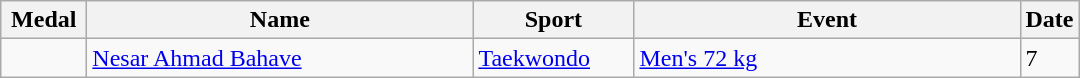<table class="wikitable sortable" style="font-size:100%">
<tr>
<th width="50">Medal</th>
<th width="250">Name</th>
<th width="100">Sport</th>
<th width="250">Event</th>
<th>Date</th>
</tr>
<tr>
<td></td>
<td><a href='#'>Nesar Ahmad Bahave</a></td>
<td><a href='#'>Taekwondo</a></td>
<td><a href='#'>Men's 72 kg</a></td>
<td>7</td>
</tr>
</table>
